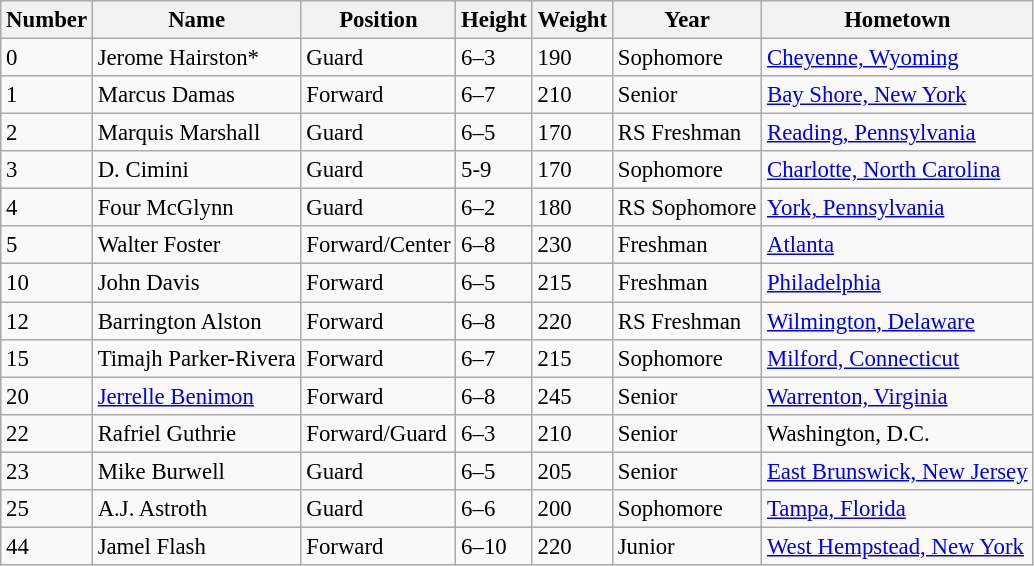<table class="wikitable sortable" style="font-size: 95%;">
<tr>
<th>Number</th>
<th>Name</th>
<th>Position</th>
<th>Height</th>
<th>Weight</th>
<th>Year</th>
<th>Hometown</th>
</tr>
<tr>
<td>0</td>
<td>Jerome Hairston*</td>
<td>Guard</td>
<td>6–3</td>
<td>190</td>
<td>Sophomore</td>
<td><a href='#'>Cheyenne, Wyoming</a></td>
</tr>
<tr>
<td>1</td>
<td>Marcus Damas</td>
<td>Forward</td>
<td>6–7</td>
<td>210</td>
<td>Senior</td>
<td><a href='#'>Bay Shore, New York</a></td>
</tr>
<tr>
<td>2</td>
<td>Marquis Marshall</td>
<td>Guard</td>
<td>6–5</td>
<td>170</td>
<td>RS Freshman</td>
<td><a href='#'>Reading, Pennsylvania</a></td>
</tr>
<tr>
<td>3</td>
<td>D. Cimini</td>
<td>Guard</td>
<td>5-9</td>
<td>170</td>
<td>Sophomore</td>
<td><a href='#'>Charlotte, North Carolina</a></td>
</tr>
<tr>
<td>4</td>
<td>Four McGlynn</td>
<td>Guard</td>
<td>6–2</td>
<td>180</td>
<td>RS Sophomore</td>
<td><a href='#'>York, Pennsylvania</a></td>
</tr>
<tr>
<td>5</td>
<td>Walter Foster</td>
<td>Forward/Center</td>
<td>6–8</td>
<td>230</td>
<td>Freshman</td>
<td><a href='#'>Atlanta</a></td>
</tr>
<tr>
<td>10</td>
<td>John Davis</td>
<td>Forward</td>
<td>6–5</td>
<td>215</td>
<td>Freshman</td>
<td><a href='#'>Philadelphia</a></td>
</tr>
<tr>
<td>12</td>
<td>Barrington Alston</td>
<td>Forward</td>
<td>6–8</td>
<td>220</td>
<td>RS Freshman</td>
<td><a href='#'>Wilmington, Delaware</a></td>
</tr>
<tr>
<td>15</td>
<td>Timajh Parker-Rivera</td>
<td>Forward</td>
<td>6–7</td>
<td>215</td>
<td>Sophomore</td>
<td><a href='#'>Milford, Connecticut</a></td>
</tr>
<tr>
<td>20</td>
<td><a href='#'>Jerrelle Benimon</a></td>
<td>Forward</td>
<td>6–8</td>
<td>245</td>
<td>Senior</td>
<td><a href='#'>Warrenton, Virginia</a></td>
</tr>
<tr>
<td>22</td>
<td>Rafriel Guthrie</td>
<td>Forward/Guard</td>
<td>6–3</td>
<td>210</td>
<td>Senior</td>
<td>Washington, D.C.</td>
</tr>
<tr>
<td>23</td>
<td>Mike Burwell</td>
<td>Guard</td>
<td>6–5</td>
<td>205</td>
<td>Senior</td>
<td><a href='#'>East Brunswick, New Jersey</a></td>
</tr>
<tr>
<td>25</td>
<td>A.J. Astroth</td>
<td>Guard</td>
<td>6–6</td>
<td>200</td>
<td>Sophomore</td>
<td><a href='#'>Tampa, Florida</a></td>
</tr>
<tr>
<td>44</td>
<td>Jamel Flash</td>
<td>Forward</td>
<td>6–10</td>
<td>220</td>
<td>Junior</td>
<td><a href='#'>West Hempstead, New York</a></td>
</tr>
</table>
